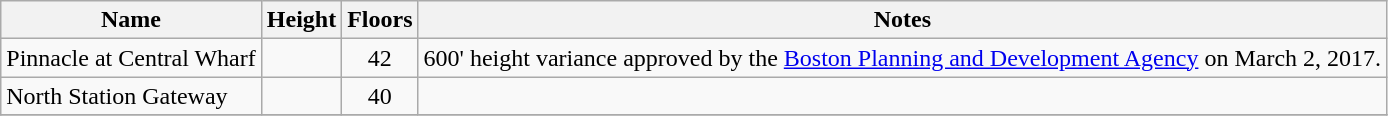<table class="wikitable sortable">
<tr>
<th>Name</th>
<th>Height<br></th>
<th>Floors</th>
<th>Notes</th>
</tr>
<tr>
<td>Pinnacle at Central Wharf</td>
<td style="text-align:center;"></td>
<td style="text-align:center;">42</td>
<td style="text-align:center;">600' height variance approved by the <a href='#'>Boston Planning and Development Agency</a> on March 2, 2017.</td>
</tr>
<tr>
<td>North Station Gateway</td>
<td style="text-align:center;"></td>
<td style="text-align:center;">40</td>
<td style="text-align:center;"></td>
</tr>
<tr>
</tr>
</table>
